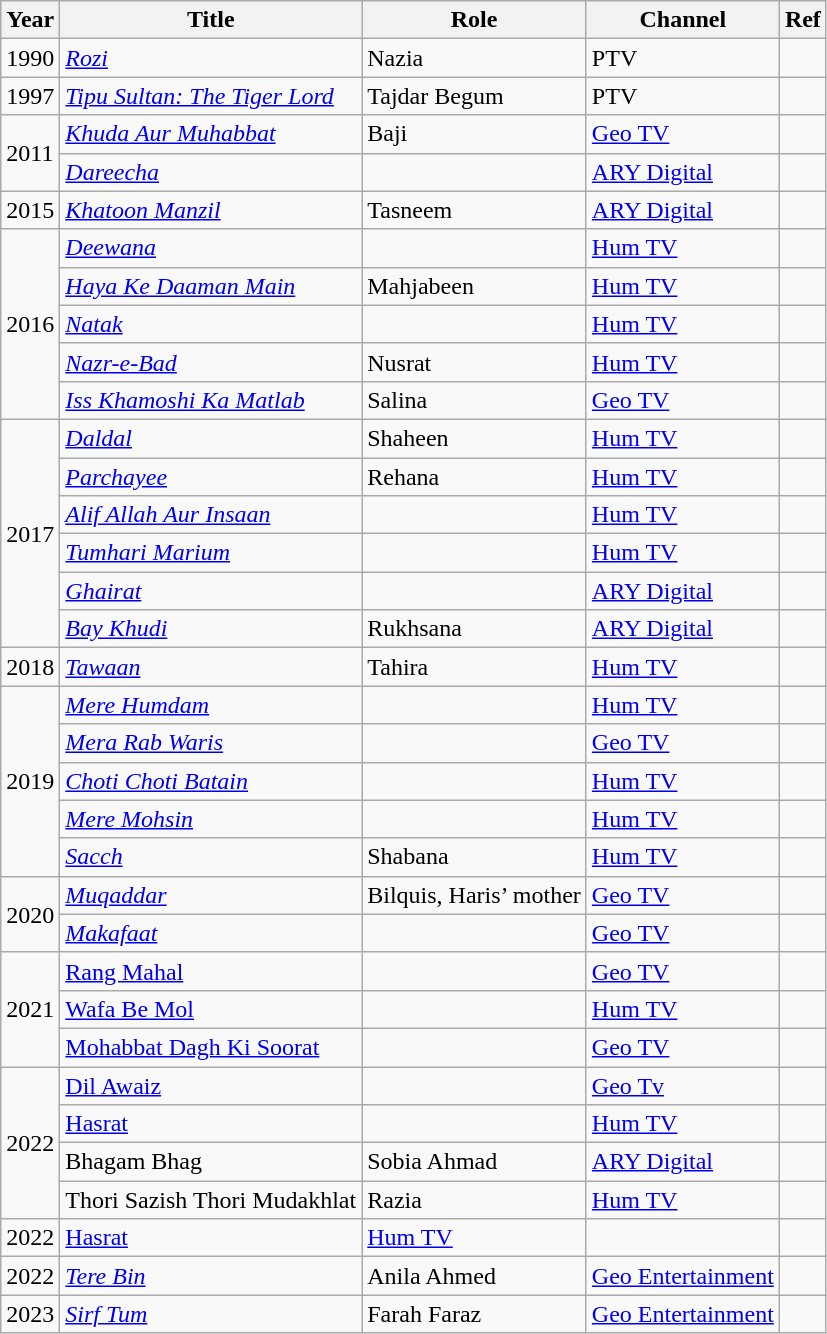<table class="wikitable">
<tr>
<th>Year</th>
<th>Title</th>
<th>Role</th>
<th>Channel</th>
<th>Ref</th>
</tr>
<tr>
<td>1990</td>
<td><em><a href='#'>Rozi</a></em></td>
<td>Nazia</td>
<td>PTV</td>
<td></td>
</tr>
<tr>
<td>1997</td>
<td><em><a href='#'>Tipu Sultan: The Tiger Lord</a></em></td>
<td>Tajdar Begum</td>
<td>PTV</td>
<td></td>
</tr>
<tr>
<td rowspan="2">2011</td>
<td><em><a href='#'>Khuda Aur Muhabbat</a></em></td>
<td>Baji</td>
<td><a href='#'>Geo TV</a></td>
<td></td>
</tr>
<tr>
<td><em><a href='#'>Dareecha</a></em></td>
<td></td>
<td><a href='#'>ARY Digital</a></td>
<td></td>
</tr>
<tr>
<td>2015</td>
<td><em><a href='#'>Khatoon Manzil</a></em></td>
<td>Tasneem</td>
<td><a href='#'>ARY Digital</a></td>
<td></td>
</tr>
<tr>
<td rowspan="5">2016</td>
<td><em><a href='#'>Deewana</a></em></td>
<td></td>
<td><a href='#'>Hum TV</a></td>
<td></td>
</tr>
<tr>
<td><em><a href='#'>Haya Ke Daaman Main</a></em></td>
<td>Mahjabeen</td>
<td><a href='#'>Hum TV</a></td>
<td></td>
</tr>
<tr>
<td><em><a href='#'>Natak</a></em></td>
<td></td>
<td><a href='#'>Hum TV</a></td>
<td></td>
</tr>
<tr>
<td><em><a href='#'>Nazr-e-Bad</a></em></td>
<td>Nusrat</td>
<td><a href='#'>Hum TV</a></td>
<td></td>
</tr>
<tr>
<td><em><a href='#'>Iss Khamoshi Ka Matlab</a></em></td>
<td>Salina</td>
<td><a href='#'>Geo TV</a></td>
<td></td>
</tr>
<tr>
<td rowspan="6">2017</td>
<td><em><a href='#'>Daldal</a></em></td>
<td>Shaheen</td>
<td><a href='#'>Hum TV</a></td>
<td></td>
</tr>
<tr>
<td><em><a href='#'>Parchayee</a></em></td>
<td>Rehana</td>
<td><a href='#'>Hum TV</a></td>
<td></td>
</tr>
<tr>
<td><em><a href='#'>Alif Allah Aur Insaan</a></em></td>
<td></td>
<td><a href='#'>Hum TV</a></td>
<td></td>
</tr>
<tr>
<td><em><a href='#'>Tumhari Marium</a></em></td>
<td></td>
<td><a href='#'>Hum TV</a></td>
<td></td>
</tr>
<tr>
<td><em><a href='#'>Ghairat</a></em></td>
<td></td>
<td><a href='#'>ARY Digital</a></td>
<td></td>
</tr>
<tr>
<td><em><a href='#'>Bay Khudi</a></em></td>
<td>Rukhsana</td>
<td><a href='#'>ARY Digital</a></td>
<td></td>
</tr>
<tr>
<td>2018</td>
<td><em><a href='#'>Tawaan</a></em></td>
<td>Tahira</td>
<td><a href='#'>Hum TV</a></td>
<td></td>
</tr>
<tr>
<td rowspan=5>2019</td>
<td><em><a href='#'>Mere Humdam</a></em></td>
<td></td>
<td><a href='#'>Hum TV</a></td>
<td></td>
</tr>
<tr>
<td><em><a href='#'>Mera Rab Waris</a></em></td>
<td></td>
<td><a href='#'>Geo TV</a></td>
<td></td>
</tr>
<tr>
<td><em><a href='#'>Choti Choti Batain</a></em></td>
<td></td>
<td><a href='#'>Hum TV</a></td>
<td></td>
</tr>
<tr>
<td><em><a href='#'>Mere Mohsin</a></em></td>
<td></td>
<td><a href='#'>Hum TV</a></td>
<td></td>
</tr>
<tr>
<td><em><a href='#'>Sacch</a></em></td>
<td>Shabana</td>
<td><a href='#'>Hum TV</a></td>
<td></td>
</tr>
<tr>
<td rowspan="2">2020</td>
<td><em><a href='#'>Muqaddar</a></em></td>
<td>Bilquis, Haris’ mother</td>
<td><a href='#'>Geo TV</a></td>
<td></td>
</tr>
<tr>
<td><em><a href='#'>Makafaat</a></em></td>
<td></td>
<td><a href='#'>Geo TV</a></td>
<td></td>
</tr>
<tr>
<td rowspan="3">2021</td>
<td><a href='#'>Rang Mahal</a></td>
<td></td>
<td><a href='#'>Geo TV</a></td>
<td></td>
</tr>
<tr>
<td><a href='#'>Wafa Be Mol</a></td>
<td></td>
<td><a href='#'>Hum TV</a></td>
<td></td>
</tr>
<tr>
<td><a href='#'>Mohabbat Dagh Ki Soorat</a></td>
<td></td>
<td><a href='#'>Geo TV</a></td>
<td></td>
</tr>
<tr>
<td rowspan="4">2022</td>
<td><a href='#'>Dil Awaiz</a></td>
<td></td>
<td><a href='#'>Geo Tv</a></td>
<td></td>
</tr>
<tr>
<td><a href='#'>Hasrat</a></td>
<td></td>
<td><a href='#'>Hum TV</a></td>
<td></td>
</tr>
<tr>
<td>Bhagam Bhag</td>
<td>Sobia Ahmad</td>
<td><a href='#'>ARY Digital</a></td>
<td></td>
</tr>
<tr>
<td>Thori Sazish Thori Mudakhlat</td>
<td>Razia</td>
<td><a href='#'>Hum TV</a></td>
<td></td>
</tr>
<tr>
<td>2022</td>
<td><a href='#'>Hasrat</a></td>
<td><a href='#'>Hum TV</a></td>
<td></td>
<td></td>
</tr>
<tr>
<td>2022</td>
<td><em><a href='#'>Tere Bin</a></em></td>
<td>Anila Ahmed</td>
<td><a href='#'>Geo Entertainment</a></td>
<td></td>
</tr>
<tr>
<td>2023</td>
<td><em><a href='#'>Sirf Tum</a></em></td>
<td>Farah Faraz</td>
<td><a href='#'>Geo Entertainment</a></td>
<td></td>
</tr>
</table>
